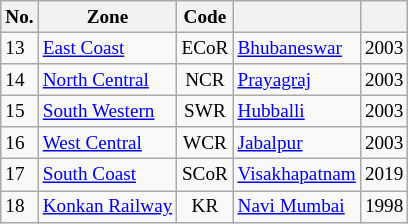<table class="sortable wikitable" style="text-align:left; font-size: 80%">
<tr>
<th>No.</th>
<th>Zone</th>
<th>Code</th>
<th></th>
<th></th>
</tr>
<tr>
<td>13</td>
<td><a href='#'>East Coast</a></td>
<td style="text-align:center;">ECoR</td>
<td><a href='#'>Bhubaneswar</a></td>
<td>2003</td>
</tr>
<tr>
<td>14</td>
<td><a href='#'>North Central</a></td>
<td style="text-align:center;">NCR</td>
<td><a href='#'>Prayagraj</a></td>
<td>2003</td>
</tr>
<tr>
<td>15</td>
<td><a href='#'>South Western</a></td>
<td style="text-align:center;">SWR</td>
<td><a href='#'>Hubballi</a></td>
<td>2003</td>
</tr>
<tr>
<td>16</td>
<td><a href='#'>West Central</a></td>
<td style="text-align:center;">WCR</td>
<td><a href='#'>Jabalpur</a></td>
<td>2003</td>
</tr>
<tr>
<td>17</td>
<td><a href='#'>South Coast</a></td>
<td style="text-align:center;">SCoR</td>
<td><a href='#'>Visakhapatnam</a></td>
<td>2019</td>
</tr>
<tr>
<td>18</td>
<td><a href='#'>Konkan Railway</a></td>
<td style="text-align:center;">KR</td>
<td><a href='#'>Navi Mumbai</a></td>
<td>1998</td>
</tr>
</table>
